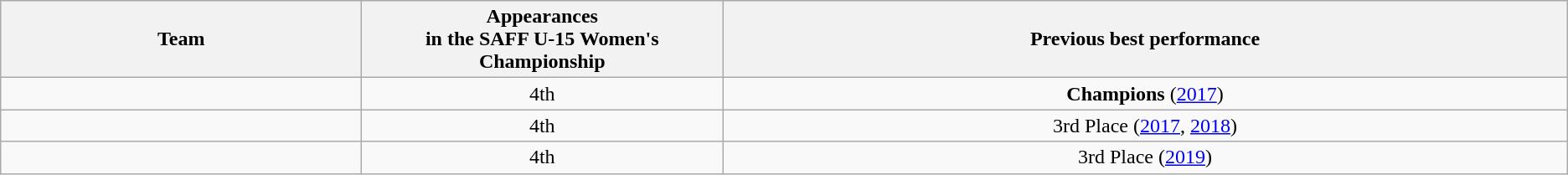<table class="wikitable">
<tr>
<th style="width:16.67%;">Team</th>
<th style="width:16.67%;">Appearances <br> in the SAFF U-15 Women's Championship</th>
<th width=39%>Previous best performance</th>
</tr>
<tr>
<td align="left"></td>
<td align=center>4th</td>
<td align=center><strong>Champions</strong> (<a href='#'>2017</a>)</td>
</tr>
<tr>
<td align="left"></td>
<td align=center>4th</td>
<td align=center>3rd Place (<a href='#'>2017</a>, <a href='#'>2018</a>)</td>
</tr>
<tr>
<td align="left"></td>
<td align=center>4th</td>
<td align=center>3rd Place (<a href='#'>2019</a>)</td>
</tr>
</table>
